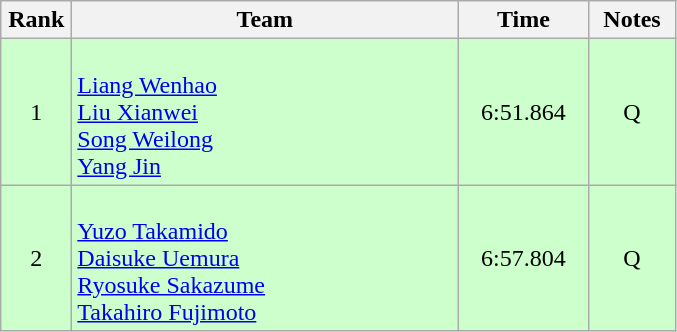<table class=wikitable style="text-align:center">
<tr>
<th width=40>Rank</th>
<th width=250>Team</th>
<th width=80>Time</th>
<th width=50>Notes</th>
</tr>
<tr bgcolor="ccffcc">
<td>1</td>
<td align=left><br><a href='#'>Liang Wenhao</a><br><a href='#'>Liu Xianwei</a><br><a href='#'>Song Weilong</a><br><a href='#'>Yang Jin</a></td>
<td>6:51.864</td>
<td>Q</td>
</tr>
<tr bgcolor="ccffcc">
<td>2</td>
<td align=left><br><a href='#'>Yuzo Takamido</a><br><a href='#'>Daisuke Uemura</a><br><a href='#'>Ryosuke Sakazume</a><br><a href='#'>Takahiro Fujimoto</a></td>
<td>6:57.804</td>
<td>Q</td>
</tr>
</table>
